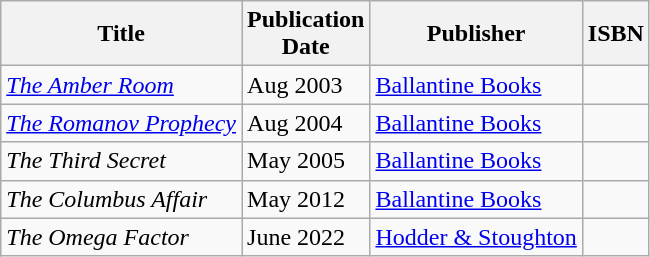<table class="wikitable">
<tr>
<th>Title</th>
<th>Publication<br>Date</th>
<th>Publisher</th>
<th>ISBN</th>
</tr>
<tr>
<td><em><a href='#'>The Amber Room</a></em></td>
<td>Aug 2003</td>
<td><a href='#'>Ballantine Books</a></td>
<td></td>
</tr>
<tr>
<td><em><a href='#'>The Romanov Prophecy</a></em></td>
<td>Aug 2004</td>
<td><a href='#'>Ballantine Books</a></td>
<td></td>
</tr>
<tr>
<td><em>The Third Secret</em></td>
<td>May 2005</td>
<td><a href='#'>Ballantine Books</a></td>
<td></td>
</tr>
<tr>
<td><em>The Columbus Affair</em></td>
<td>May 2012</td>
<td><a href='#'>Ballantine Books</a></td>
<td></td>
</tr>
<tr>
<td><em>The Omega Factor</em></td>
<td>June 2022</td>
<td><a href='#'>Hodder & Stoughton</a></td>
<td></td>
</tr>
</table>
